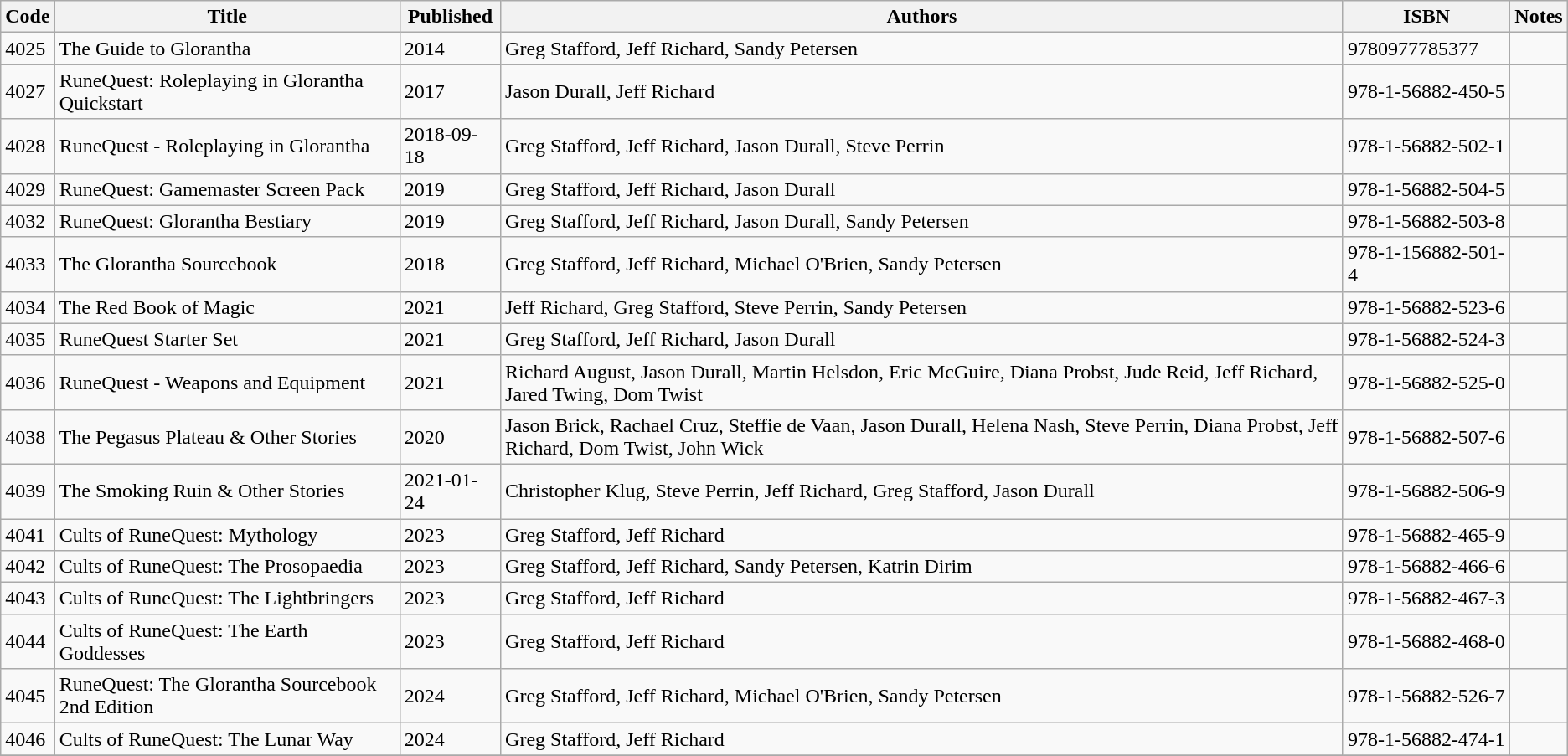<table class="wikitable sortable">
<tr>
<th>Code</th>
<th>Title</th>
<th>Published</th>
<th>Authors</th>
<th>ISBN</th>
<th>Notes</th>
</tr>
<tr>
<td>4025</td>
<td>The Guide to Glorantha</td>
<td>2014</td>
<td>Greg Stafford, Jeff Richard, Sandy Petersen</td>
<td>9780977785377</td>
<td></td>
</tr>
<tr>
<td>4027</td>
<td>RuneQuest: Roleplaying in Glorantha Quickstart</td>
<td>2017</td>
<td>Jason Durall, Jeff Richard</td>
<td>978-1-56882-450-5</td>
<td></td>
</tr>
<tr>
<td>4028</td>
<td>RuneQuest - Roleplaying in Glorantha</td>
<td>2018-09-18</td>
<td>Greg Stafford, Jeff Richard, Jason Durall, Steve Perrin</td>
<td>978-1-56882-502-1</td>
<td></td>
</tr>
<tr>
<td>4029</td>
<td>RuneQuest: Gamemaster Screen Pack</td>
<td>2019</td>
<td>Greg Stafford, Jeff Richard, Jason Durall</td>
<td>978-1-56882-504-5</td>
<td></td>
</tr>
<tr>
<td>4032</td>
<td>RuneQuest: Glorantha Bestiary</td>
<td>2019</td>
<td>Greg Stafford, Jeff Richard, Jason Durall, Sandy Petersen</td>
<td>978-1-56882-503-8</td>
<td></td>
</tr>
<tr>
<td>4033</td>
<td>The Glorantha Sourcebook</td>
<td>2018</td>
<td>Greg Stafford, Jeff Richard, Michael O'Brien, Sandy Petersen</td>
<td>978-1-156882-501-4</td>
<td></td>
</tr>
<tr>
<td>4034</td>
<td>The Red Book of Magic</td>
<td>2021</td>
<td>Jeff Richard, Greg Stafford, Steve Perrin, Sandy Petersen</td>
<td>978-1-56882-523-6</td>
<td></td>
</tr>
<tr>
<td>4035</td>
<td>RuneQuest Starter Set</td>
<td>2021</td>
<td>Greg Stafford, Jeff Richard, Jason Durall</td>
<td>978-1-56882-524-3</td>
<td></td>
</tr>
<tr>
<td>4036</td>
<td>RuneQuest - Weapons and Equipment</td>
<td>2021</td>
<td>Richard August, Jason Durall, Martin Helsdon, Eric McGuire, Diana Probst, Jude Reid, Jeff Richard, Jared Twing, Dom Twist</td>
<td>978-1-56882-525-0</td>
<td></td>
</tr>
<tr>
<td>4038</td>
<td>The Pegasus Plateau & Other Stories</td>
<td>2020</td>
<td>Jason Brick, Rachael Cruz, Steffie de Vaan, Jason Durall, Helena Nash, Steve Perrin, Diana Probst, Jeff Richard, Dom Twist, John Wick</td>
<td>978-1-56882-507-6</td>
<td></td>
</tr>
<tr>
<td>4039</td>
<td>The Smoking Ruin & Other Stories</td>
<td>2021-01-24</td>
<td>Christopher Klug, Steve Perrin, Jeff Richard, Greg Stafford, Jason Durall</td>
<td>978-1-56882-506-9</td>
<td></td>
</tr>
<tr>
<td>4041</td>
<td>Cults of RuneQuest: Mythology</td>
<td>2023</td>
<td>Greg Stafford, Jeff Richard</td>
<td>978-1-56882-465-9</td>
<td></td>
</tr>
<tr>
<td>4042</td>
<td>Cults of RuneQuest: The Prosopaedia</td>
<td>2023</td>
<td>Greg Stafford, Jeff Richard, Sandy Petersen, Katrin Dirim</td>
<td>978-1-56882-466-6</td>
<td></td>
</tr>
<tr>
<td>4043</td>
<td>Cults of RuneQuest: The Lightbringers</td>
<td>2023</td>
<td>Greg Stafford, Jeff Richard</td>
<td>978-1-56882-467-3</td>
<td></td>
</tr>
<tr>
<td>4044</td>
<td>Cults of RuneQuest: The Earth Goddesses</td>
<td>2023</td>
<td>Greg Stafford, Jeff Richard</td>
<td>978-1-56882-468-0</td>
<td></td>
</tr>
<tr>
<td>4045</td>
<td>RuneQuest: The Glorantha Sourcebook 2nd Edition</td>
<td>2024</td>
<td>Greg Stafford, Jeff Richard, Michael O'Brien, Sandy Petersen</td>
<td>978-1-56882-526-7</td>
<td></td>
</tr>
<tr>
<td>4046</td>
<td>Cults of RuneQuest: The Lunar Way</td>
<td>2024</td>
<td>Greg Stafford, Jeff Richard</td>
<td>978-1-56882-474-1</td>
<td></td>
</tr>
<tr>
</tr>
</table>
